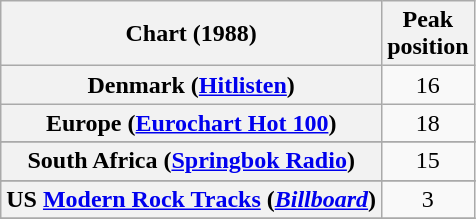<table class="wikitable sortable plainrowheaders" style="text-align:center">
<tr>
<th>Chart (1988)</th>
<th>Peak<br>position</th>
</tr>
<tr>
<th scope="row">Denmark (<a href='#'>Hitlisten</a>)</th>
<td>16</td>
</tr>
<tr>
<th scope="row">Europe (<a href='#'>Eurochart Hot 100</a>)</th>
<td>18</td>
</tr>
<tr>
</tr>
<tr>
</tr>
<tr>
<th scope="row">South Africa (<a href='#'>Springbok Radio</a>)</th>
<td>15</td>
</tr>
<tr>
</tr>
<tr>
</tr>
<tr>
<th scope="row">US <a href='#'>Modern Rock Tracks</a> (<em><a href='#'>Billboard</a></em>)</th>
<td>3</td>
</tr>
<tr>
</tr>
</table>
